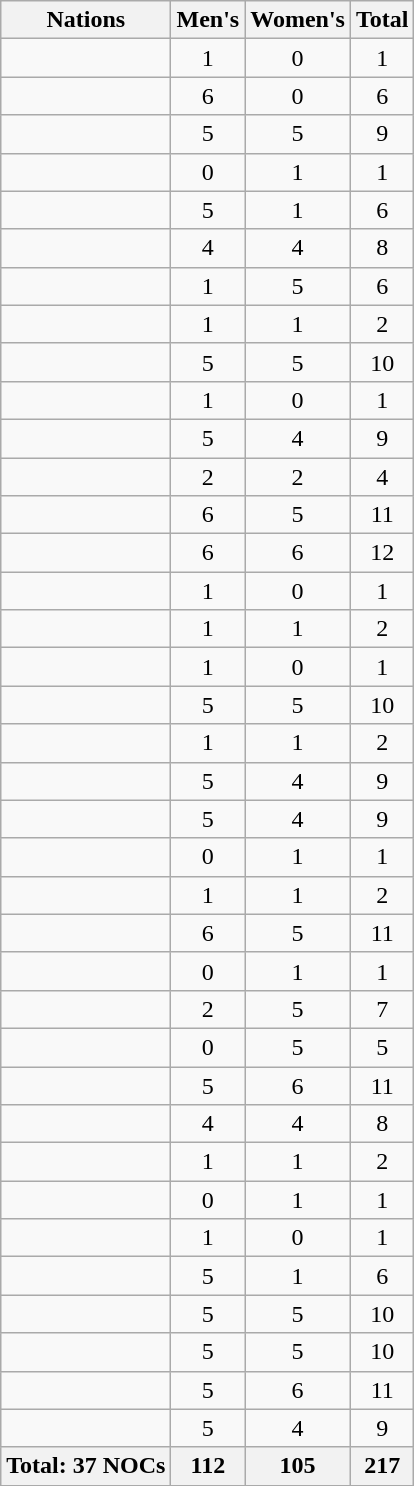<table class="wikitable sortable" style="text-align:center;">
<tr>
<th>Nations</th>
<th>Men's</th>
<th>Women's</th>
<th>Total</th>
</tr>
<tr>
<td align="left"></td>
<td>1</td>
<td>0</td>
<td>1</td>
</tr>
<tr>
<td align="left"></td>
<td>6</td>
<td>0</td>
<td>6</td>
</tr>
<tr>
<td align="left"></td>
<td>5</td>
<td>5</td>
<td>9</td>
</tr>
<tr>
<td align="left"></td>
<td>0</td>
<td>1</td>
<td>1</td>
</tr>
<tr>
<td align="left"></td>
<td>5</td>
<td>1</td>
<td>6</td>
</tr>
<tr>
<td align="left"></td>
<td>4</td>
<td>4</td>
<td>8</td>
</tr>
<tr>
<td align="left"></td>
<td>1</td>
<td>5</td>
<td>6</td>
</tr>
<tr>
<td align="left"></td>
<td>1</td>
<td>1</td>
<td>2</td>
</tr>
<tr>
<td align="left"></td>
<td>5</td>
<td>5</td>
<td>10</td>
</tr>
<tr>
<td align="left"></td>
<td>1</td>
<td>0</td>
<td>1</td>
</tr>
<tr>
<td align="left"></td>
<td>5</td>
<td>4</td>
<td>9</td>
</tr>
<tr>
<td align="left"></td>
<td>2</td>
<td>2</td>
<td>4</td>
</tr>
<tr>
<td align="left"></td>
<td>6</td>
<td>5</td>
<td>11</td>
</tr>
<tr>
<td align="left"></td>
<td>6</td>
<td>6</td>
<td>12</td>
</tr>
<tr>
<td align="left"></td>
<td>1</td>
<td>0</td>
<td>1</td>
</tr>
<tr>
<td align="left"></td>
<td>1</td>
<td>1</td>
<td>2</td>
</tr>
<tr>
<td align="left"></td>
<td>1</td>
<td>0</td>
<td>1</td>
</tr>
<tr>
<td align="left"></td>
<td>5</td>
<td>5</td>
<td>10</td>
</tr>
<tr>
<td align="left"></td>
<td>1</td>
<td>1</td>
<td>2</td>
</tr>
<tr>
<td align="left"></td>
<td>5</td>
<td>4</td>
<td>9</td>
</tr>
<tr>
<td align="left"></td>
<td>5</td>
<td>4</td>
<td>9</td>
</tr>
<tr>
<td align="left"></td>
<td>0</td>
<td>1</td>
<td>1</td>
</tr>
<tr>
<td align="left"></td>
<td>1</td>
<td>1</td>
<td>2</td>
</tr>
<tr>
<td align="left"></td>
<td>6</td>
<td>5</td>
<td>11</td>
</tr>
<tr>
<td align="left"></td>
<td>0</td>
<td>1</td>
<td>1</td>
</tr>
<tr>
<td align="left"></td>
<td>2</td>
<td>5</td>
<td>7</td>
</tr>
<tr>
<td align="left"></td>
<td>0</td>
<td>5</td>
<td>5</td>
</tr>
<tr>
<td align="left"></td>
<td>5</td>
<td>6</td>
<td>11</td>
</tr>
<tr>
<td align="left"></td>
<td>4</td>
<td>4</td>
<td>8</td>
</tr>
<tr>
<td align="left"></td>
<td>1</td>
<td>1</td>
<td>2</td>
</tr>
<tr>
<td align="left"></td>
<td>0</td>
<td>1</td>
<td>1</td>
</tr>
<tr>
<td align="left"></td>
<td>1</td>
<td>0</td>
<td>1</td>
</tr>
<tr>
<td align="left"></td>
<td>5</td>
<td>1</td>
<td>6</td>
</tr>
<tr>
<td align="left"></td>
<td>5</td>
<td>5</td>
<td>10</td>
</tr>
<tr>
<td align="left"></td>
<td>5</td>
<td>5</td>
<td>10</td>
</tr>
<tr>
<td align="left"></td>
<td>5</td>
<td>6</td>
<td>11</td>
</tr>
<tr>
<td align="left"></td>
<td>5</td>
<td>4</td>
<td>9</td>
</tr>
<tr>
<th>Total: 37 NOCs</th>
<th>112</th>
<th>105</th>
<th>217</th>
</tr>
</table>
